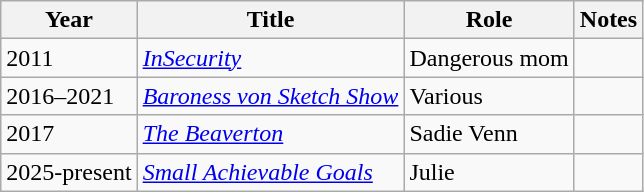<table class="wikitable">
<tr>
<th>Year</th>
<th>Title</th>
<th>Role</th>
<th>Notes</th>
</tr>
<tr>
<td>2011</td>
<td><em><a href='#'>InSecurity</a></em></td>
<td>Dangerous mom</td>
<td></td>
</tr>
<tr>
<td>2016–2021</td>
<td><em><a href='#'>Baroness von Sketch Show</a></em></td>
<td>Various</td>
<td></td>
</tr>
<tr>
<td>2017</td>
<td><a href='#'><em>The Beaverton</em></a></td>
<td>Sadie Venn</td>
<td></td>
</tr>
<tr>
<td>2025-present</td>
<td><em><a href='#'>Small Achievable Goals</a></em></td>
<td>Julie</td>
<td></td>
</tr>
</table>
